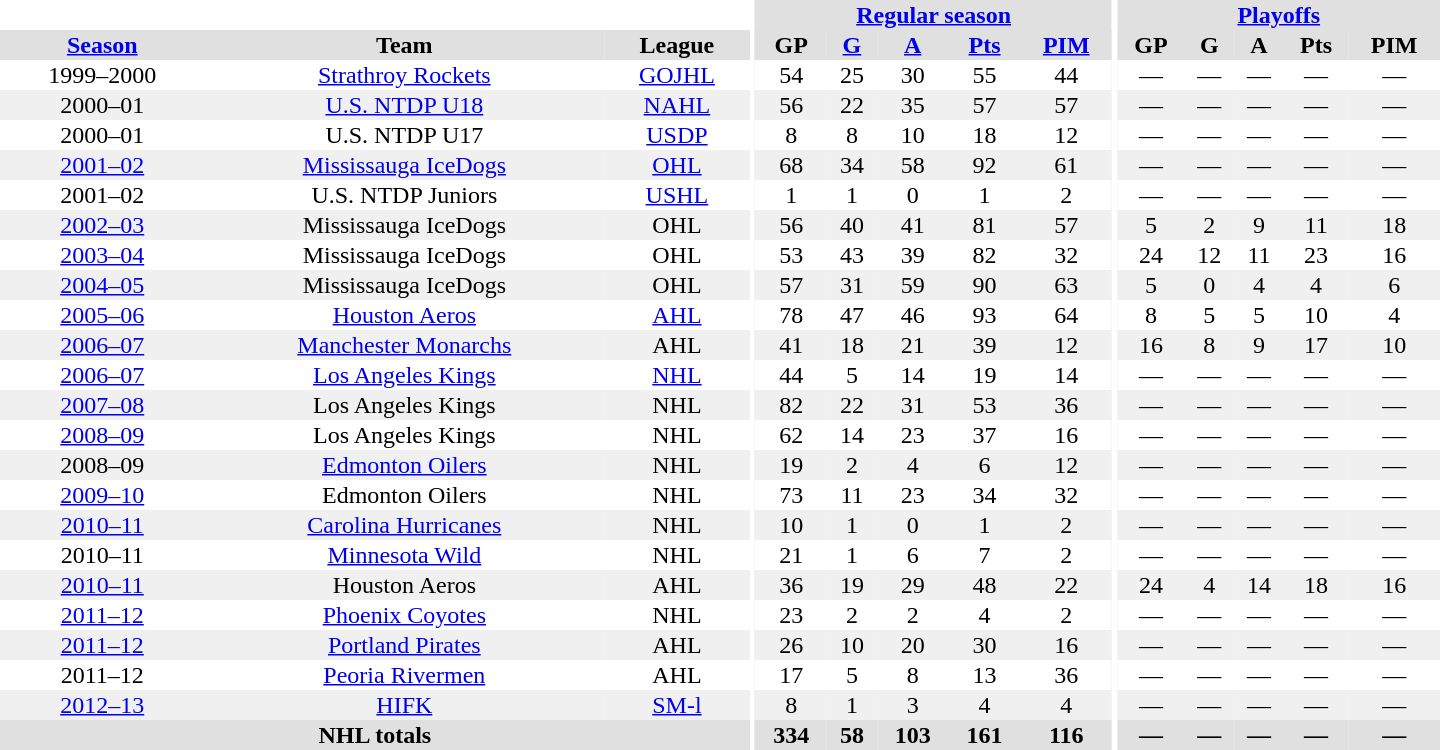<table border="0" cellpadding="1" cellspacing="0" style="text-align:center; width:60em">
<tr bgcolor="#e0e0e0">
<th colspan="3" bgcolor="#ffffff"></th>
<th rowspan="99" bgcolor="#ffffff"></th>
<th colspan="5"><a href='#'>Regular season</a></th>
<th rowspan="99" bgcolor="#ffffff"></th>
<th colspan="5"><a href='#'>Playoffs</a></th>
</tr>
<tr bgcolor="#e0e0e0">
<th><a href='#'>Season</a></th>
<th>Team</th>
<th>League</th>
<th>GP</th>
<th><a href='#'>G</a></th>
<th><a href='#'>A</a></th>
<th><a href='#'>Pts</a></th>
<th><a href='#'>PIM</a></th>
<th>GP</th>
<th>G</th>
<th>A</th>
<th>Pts</th>
<th>PIM</th>
</tr>
<tr>
<td>1999–2000</td>
<td><a href='#'>Strathroy Rockets</a></td>
<td><a href='#'>GOJHL</a></td>
<td>54</td>
<td>25</td>
<td>30</td>
<td>55</td>
<td>44</td>
<td>—</td>
<td>—</td>
<td>—</td>
<td>—</td>
<td>—</td>
</tr>
<tr bgcolor="#f0f0f0">
<td>2000–01</td>
<td><a href='#'>U.S. NTDP U18</a></td>
<td><a href='#'>NAHL</a></td>
<td>56</td>
<td>22</td>
<td>35</td>
<td>57</td>
<td>57</td>
<td>—</td>
<td>—</td>
<td>—</td>
<td>—</td>
<td>—</td>
</tr>
<tr>
<td>2000–01</td>
<td>U.S. NTDP U17</td>
<td><a href='#'>USDP</a></td>
<td>8</td>
<td>8</td>
<td>10</td>
<td>18</td>
<td>12</td>
<td>—</td>
<td>—</td>
<td>—</td>
<td>—</td>
<td>—</td>
</tr>
<tr bgcolor="#f0f0f0">
<td><a href='#'>2001–02</a></td>
<td><a href='#'>Mississauga IceDogs</a></td>
<td><a href='#'>OHL</a></td>
<td>68</td>
<td>34</td>
<td>58</td>
<td>92</td>
<td>61</td>
<td>—</td>
<td>—</td>
<td>—</td>
<td>—</td>
<td>—</td>
</tr>
<tr>
<td>2001–02</td>
<td>U.S. NTDP Juniors</td>
<td><a href='#'>USHL</a></td>
<td>1</td>
<td>1</td>
<td>0</td>
<td>1</td>
<td>2</td>
<td>—</td>
<td>—</td>
<td>—</td>
<td>—</td>
<td>—</td>
</tr>
<tr bgcolor="#f0f0f0">
<td><a href='#'>2002–03</a></td>
<td>Mississauga IceDogs</td>
<td>OHL</td>
<td>56</td>
<td>40</td>
<td>41</td>
<td>81</td>
<td>57</td>
<td>5</td>
<td>2</td>
<td>9</td>
<td>11</td>
<td>18</td>
</tr>
<tr>
<td><a href='#'>2003–04</a></td>
<td>Mississauga IceDogs</td>
<td>OHL</td>
<td>53</td>
<td>43</td>
<td>39</td>
<td>82</td>
<td>32</td>
<td>24</td>
<td>12</td>
<td>11</td>
<td>23</td>
<td>16</td>
</tr>
<tr bgcolor="#f0f0f0">
<td><a href='#'>2004–05</a></td>
<td>Mississauga IceDogs</td>
<td>OHL</td>
<td>57</td>
<td>31</td>
<td>59</td>
<td>90</td>
<td>63</td>
<td>5</td>
<td>0</td>
<td>4</td>
<td>4</td>
<td>6</td>
</tr>
<tr>
<td><a href='#'>2005–06</a></td>
<td><a href='#'>Houston Aeros</a></td>
<td><a href='#'>AHL</a></td>
<td>78</td>
<td>47</td>
<td>46</td>
<td>93</td>
<td>64</td>
<td>8</td>
<td>5</td>
<td>5</td>
<td>10</td>
<td>4</td>
</tr>
<tr bgcolor="#f0f0f0">
<td><a href='#'>2006–07</a></td>
<td><a href='#'>Manchester Monarchs</a></td>
<td>AHL</td>
<td>41</td>
<td>18</td>
<td>21</td>
<td>39</td>
<td>12</td>
<td>16</td>
<td>8</td>
<td>9</td>
<td>17</td>
<td>10</td>
</tr>
<tr>
<td><a href='#'>2006–07</a></td>
<td><a href='#'>Los Angeles Kings</a></td>
<td><a href='#'>NHL</a></td>
<td>44</td>
<td>5</td>
<td>14</td>
<td>19</td>
<td>14</td>
<td>—</td>
<td>—</td>
<td>—</td>
<td>—</td>
<td>—</td>
</tr>
<tr bgcolor="#f0f0f0">
<td><a href='#'>2007–08</a></td>
<td>Los Angeles Kings</td>
<td>NHL</td>
<td>82</td>
<td>22</td>
<td>31</td>
<td>53</td>
<td>36</td>
<td>—</td>
<td>—</td>
<td>—</td>
<td>—</td>
<td>—</td>
</tr>
<tr>
<td><a href='#'>2008–09</a></td>
<td>Los Angeles Kings</td>
<td>NHL</td>
<td>62</td>
<td>14</td>
<td>23</td>
<td>37</td>
<td>16</td>
<td>—</td>
<td>—</td>
<td>—</td>
<td>—</td>
<td>—</td>
</tr>
<tr bgcolor="#f0f0f0">
<td>2008–09</td>
<td><a href='#'>Edmonton Oilers</a></td>
<td>NHL</td>
<td>19</td>
<td>2</td>
<td>4</td>
<td>6</td>
<td>12</td>
<td>—</td>
<td>—</td>
<td>—</td>
<td>—</td>
<td>—</td>
</tr>
<tr>
<td><a href='#'>2009–10</a></td>
<td>Edmonton Oilers</td>
<td>NHL</td>
<td>73</td>
<td>11</td>
<td>23</td>
<td>34</td>
<td>32</td>
<td>—</td>
<td>—</td>
<td>—</td>
<td>—</td>
<td>—</td>
</tr>
<tr bgcolor="#f0f0f0">
<td><a href='#'>2010–11</a></td>
<td><a href='#'>Carolina Hurricanes</a></td>
<td>NHL</td>
<td>10</td>
<td>1</td>
<td>0</td>
<td>1</td>
<td>2</td>
<td>—</td>
<td>—</td>
<td>—</td>
<td>—</td>
<td>—</td>
</tr>
<tr>
<td>2010–11</td>
<td><a href='#'>Minnesota Wild</a></td>
<td>NHL</td>
<td>21</td>
<td>1</td>
<td>6</td>
<td>7</td>
<td>2</td>
<td>—</td>
<td>—</td>
<td>—</td>
<td>—</td>
<td>—</td>
</tr>
<tr bgcolor="#f0f0f0">
<td><a href='#'>2010–11</a></td>
<td>Houston Aeros</td>
<td>AHL</td>
<td>36</td>
<td>19</td>
<td>29</td>
<td>48</td>
<td>22</td>
<td>24</td>
<td>4</td>
<td>14</td>
<td>18</td>
<td>16</td>
</tr>
<tr>
<td><a href='#'>2011–12</a></td>
<td><a href='#'>Phoenix Coyotes</a></td>
<td>NHL</td>
<td>23</td>
<td>2</td>
<td>2</td>
<td>4</td>
<td>2</td>
<td>—</td>
<td>—</td>
<td>—</td>
<td>—</td>
<td>—</td>
</tr>
<tr bgcolor="#f0f0f0">
<td><a href='#'>2011–12</a></td>
<td><a href='#'>Portland Pirates</a></td>
<td>AHL</td>
<td>26</td>
<td>10</td>
<td>20</td>
<td>30</td>
<td>16</td>
<td>—</td>
<td>—</td>
<td>—</td>
<td>—</td>
<td>—</td>
</tr>
<tr>
<td>2011–12</td>
<td><a href='#'>Peoria Rivermen</a></td>
<td>AHL</td>
<td>17</td>
<td>5</td>
<td>8</td>
<td>13</td>
<td>36</td>
<td>—</td>
<td>—</td>
<td>—</td>
<td>—</td>
<td>—</td>
</tr>
<tr bgcolor="#f0f0f0">
<td><a href='#'>2012–13</a></td>
<td><a href='#'>HIFK</a></td>
<td><a href='#'>SM-l</a></td>
<td>8</td>
<td>1</td>
<td>3</td>
<td>4</td>
<td>4</td>
<td>—</td>
<td>—</td>
<td>—</td>
<td>—</td>
<td>—</td>
</tr>
<tr bgcolor="#e0e0e0">
<th colspan="3">NHL totals</th>
<th>334</th>
<th>58</th>
<th>103</th>
<th>161</th>
<th>116</th>
<th>—</th>
<th>—</th>
<th>—</th>
<th>—</th>
<th>—</th>
</tr>
</table>
